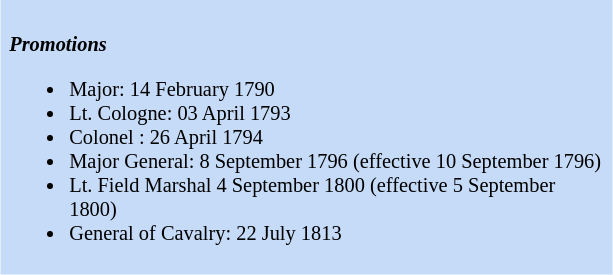<table class="toccolours" style="float: right; margin-left: 1em; margin-right: 2em; font-size: 85%; background:#c6dbf7; color:black; width:30em; max-width: 40%;" cellspacing="5">
<tr>
<td style="text-align: left;"><br><em> <strong>Promotions</strong> </em><ul><li>Major: 14 February 1790</li><li>Lt. Cologne: 03 April 1793</li><li>Colonel : 26 April 1794</li><li>Major General: 8 September 1796 (effective 10 September 1796)</li><li>Lt. Field Marshal 4 September 1800 (effective 5 September 1800)</li><li>General of Cavalry: 22 July 1813</li></ul></td>
</tr>
</table>
